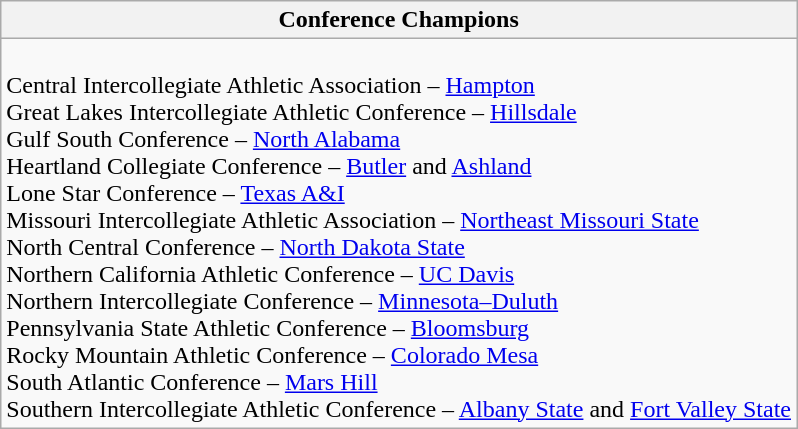<table class="wikitable">
<tr>
<th>Conference Champions</th>
</tr>
<tr>
<td><br>Central Intercollegiate Athletic Association – <a href='#'>Hampton</a><br>
Great Lakes Intercollegiate Athletic Conference – <a href='#'>Hillsdale</a><br>
Gulf South Conference – <a href='#'>North Alabama</a><br>
Heartland Collegiate Conference – <a href='#'>Butler</a> and <a href='#'>Ashland</a><br>
Lone Star Conference – <a href='#'>Texas A&I</a><br>
Missouri Intercollegiate Athletic Association – <a href='#'>Northeast Missouri State</a> <br>
North Central Conference – <a href='#'>North Dakota State</a><br>
Northern California Athletic Conference – <a href='#'>UC Davis</a><br>
Northern Intercollegiate Conference – <a href='#'>Minnesota–Duluth</a><br>
Pennsylvania State Athletic Conference – <a href='#'>Bloomsburg</a><br>
Rocky Mountain Athletic Conference – <a href='#'>Colorado Mesa</a><br>
South Atlantic Conference – <a href='#'>Mars Hill</a><br>
Southern Intercollegiate Athletic Conference – <a href='#'>Albany State</a> and <a href='#'>Fort Valley State</a></td>
</tr>
</table>
